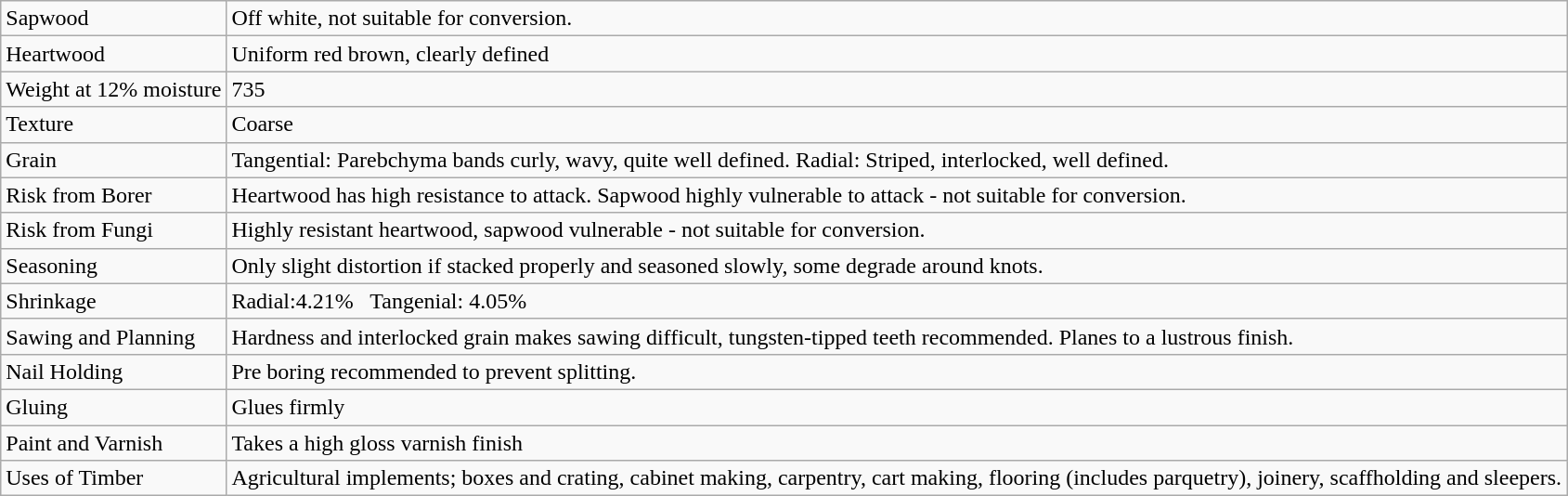<table class="wikitable">
<tr>
<td>Sapwood</td>
<td>Off white, not suitable for  conversion.</td>
</tr>
<tr>
<td>Heartwood</td>
<td>Uniform red brown, clearly  defined</td>
</tr>
<tr>
<td>Weight at 12% moisture</td>
<td>735</td>
</tr>
<tr>
<td>Texture</td>
<td>Coarse</td>
</tr>
<tr>
<td>Grain</td>
<td>Tangential: Parebchyma  bands curly, wavy, quite well defined. Radial: Striped, interlocked, well  defined.</td>
</tr>
<tr>
<td>Risk from Borer</td>
<td>Heartwood has high  resistance to attack. Sapwood highly vulnerable to attack - not suitable for  conversion.</td>
</tr>
<tr>
<td>Risk from Fungi</td>
<td>Highly resistant heartwood,  sapwood vulnerable - not suitable for conversion.</td>
</tr>
<tr>
<td>Seasoning</td>
<td>Only slight distortion if  stacked properly and seasoned slowly, some degrade around knots.</td>
</tr>
<tr>
<td>Shrinkage</td>
<td>Radial:4.21%   Tangenial: 4.05%</td>
</tr>
<tr>
<td>Sawing and Planning</td>
<td>Hardness and interlocked  grain makes sawing difficult, tungsten-tipped teeth recommended. Planes to a  lustrous finish.</td>
</tr>
<tr>
<td>Nail Holding</td>
<td>Pre boring recommended to  prevent splitting.</td>
</tr>
<tr>
<td>Gluing</td>
<td>Glues firmly</td>
</tr>
<tr>
<td>Paint and Varnish</td>
<td>Takes a high gloss varnish  finish</td>
</tr>
<tr>
<td>Uses of Timber</td>
<td>Agricultural implements;  boxes and crating, cabinet making, carpentry, cart making, flooring (includes  parquetry), joinery, scaffholding and sleepers.</td>
</tr>
</table>
